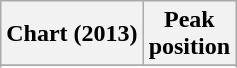<table class="wikitable sortable plainrowheaders" style="text-align:center;">
<tr>
<th scope="col">Chart (2013)</th>
<th scope="col">Peak<br>position</th>
</tr>
<tr>
</tr>
<tr>
</tr>
<tr>
</tr>
</table>
